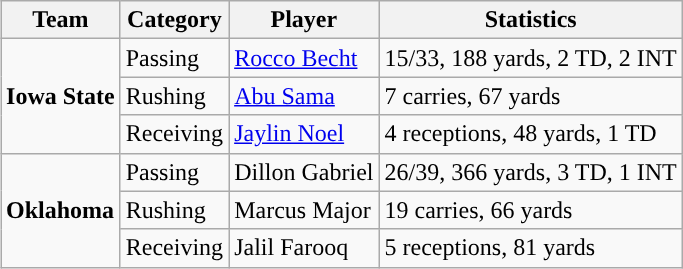<table class="wikitable" style="float: right;">
<tr>
<th>Team</th>
<th>Category</th>
<th>Player</th>
<th>Statistics</th>
</tr>
<tr>
<td rowspan=3><strong>Iowa State</strong></td>
<td>Passing</td>
<td><a href='#'>Rocco Becht</a></td>
<td>15/33, 188 yards, 2 TD, 2 INT</td>
</tr>
<tr>
<td>Rushing</td>
<td><a href='#'>Abu Sama</a></td>
<td>7 carries, 67 yards</td>
</tr>
<tr>
<td>Receiving</td>
<td><a href='#'>Jaylin Noel</a></td>
<td>4 receptions, 48 yards, 1 TD</td>
</tr>
<tr>
<td rowspan=3><strong>Oklahoma</strong></td>
<td>Passing</td>
<td>Dillon Gabriel</td>
<td>26/39, 366 yards, 3 TD, 1 INT</td>
</tr>
<tr>
<td>Rushing</td>
<td>Marcus Major</td>
<td>19 carries, 66 yards</td>
</tr>
<tr>
<td>Receiving</td>
<td>Jalil Farooq</td>
<td>5 receptions, 81 yards</td>
</tr>
</table>
